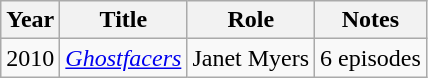<table class="wikitable sortable">
<tr>
<th>Year</th>
<th>Title</th>
<th>Role</th>
<th class="unsortable">Notes</th>
</tr>
<tr>
<td>2010</td>
<td><em><a href='#'>Ghostfacers</a></em></td>
<td>Janet Myers</td>
<td>6 episodes</td>
</tr>
</table>
